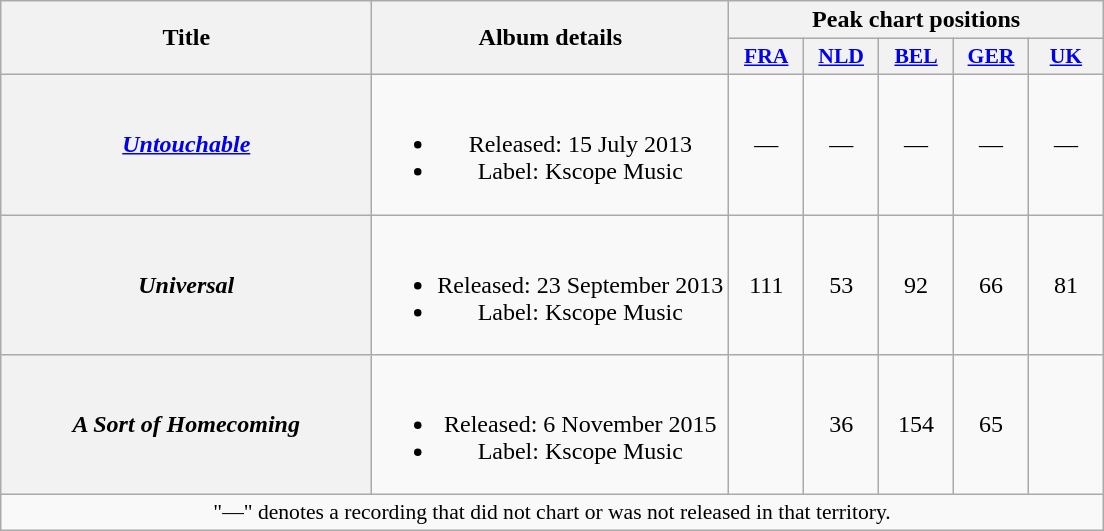<table class="wikitable plainrowheaders" style="text-align:center;">
<tr>
<th scope="col" rowspan="2" style="width:15em;">Title</th>
<th scope="col" rowspan="2">Album details</th>
<th scope="col" colspan="5">Peak chart positions</th>
</tr>
<tr>
<th scope="col" style="width:3em;font-size:90%;"><a href='#'>FRA</a><br></th>
<th scope="col" style="width:3em;font-size:90%;"><a href='#'>NLD</a><br></th>
<th scope="col" style="width:3em;font-size:90%;"><a href='#'>BEL</a><br></th>
<th scope="col" style="width:3em;font-size:90%;"><a href='#'>GER</a><br></th>
<th scope="col" style="width:3em;font-size:90%;"><a href='#'>UK</a><br></th>
</tr>
<tr>
<th scope="row"><em><a href='#'>Untouchable</a></em></th>
<td><br><ul><li>Released: 15 July 2013</li><li>Label: Kscope Music</li></ul></td>
<td>—</td>
<td>—</td>
<td>—</td>
<td>—</td>
<td>—</td>
</tr>
<tr>
<th scope="row"><em>Universal</em></th>
<td><br><ul><li>Released: 23 September 2013</li><li>Label: Kscope Music</li></ul></td>
<td>111</td>
<td>53</td>
<td>92</td>
<td>66</td>
<td>81</td>
</tr>
<tr>
<th scope="row"><em>A Sort of Homecoming</em></th>
<td><br><ul><li>Released: 6 November 2015</li><li>Label: Kscope Music</li></ul></td>
<td></td>
<td>36</td>
<td>154</td>
<td>65</td>
<td></td>
</tr>
<tr>
<td colspan="20" style="font-size:90%">"—" denotes a recording that did not chart or was not released in that territory.</td>
</tr>
</table>
